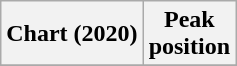<table class="wikitable plainrowheaders" style="text-align:center">
<tr>
<th scope="col">Chart (2020)</th>
<th scope="col">Peak<br>position</th>
</tr>
<tr>
</tr>
</table>
